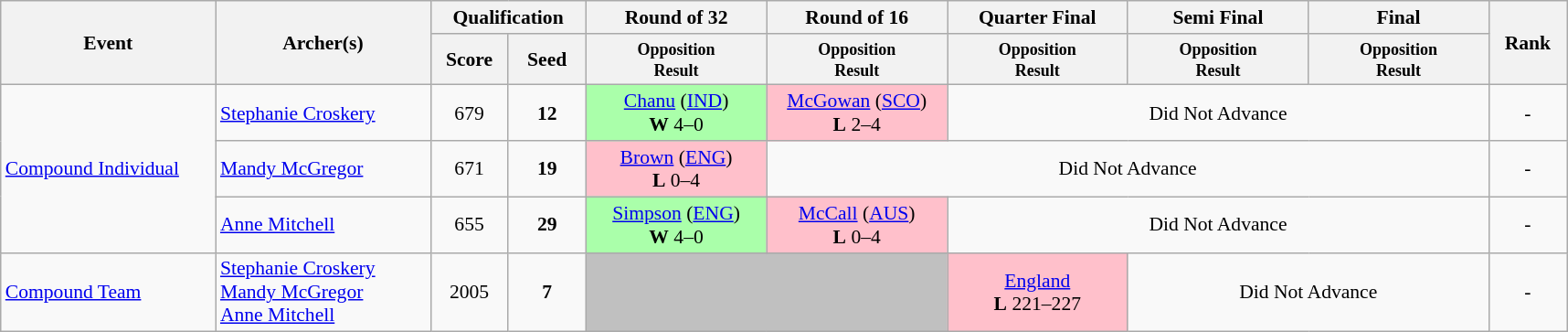<table class=wikitable style="font-size:90%">
<tr>
<th rowspan="2" width=150>Event</th>
<th rowspan="2" width=150>Archer(s)</th>
<th colspan="2" width=100>Qualification</th>
<th width=125>Round of 32</th>
<th width=125>Round of 16</th>
<th width=125>Quarter Final</th>
<th width=125>Semi Final</th>
<th width=125>Final</th>
<th rowspan="2" width=50>Rank</th>
</tr>
<tr>
<th width=50>Score</th>
<th width=50>Seed</th>
<th style="line-height:1em"><small>Opposition<br>Result</small></th>
<th style="line-height:1em"><small>Opposition<br>Result</small></th>
<th style="line-height:1em"><small>Opposition<br>Result</small></th>
<th style="line-height:1em"><small>Opposition<br>Result</small></th>
<th style="line-height:1em"><small>Opposition<br>Result</small></th>
</tr>
<tr>
<td rowspan=3><a href='#'>Compound Individual</a></td>
<td><a href='#'>Stephanie Croskery</a></td>
<td align="center">679</td>
<td align="center"><strong>12</strong></td>
<td align="center" bgcolor="aaffaa"> <a href='#'>Chanu</a> (<a href='#'>IND</a>)<br><strong>W</strong> 4–0</td>
<td align="center" bgcolor="pink"> <a href='#'>McGowan</a> (<a href='#'>SCO</a>)<br><strong>L</strong> 2–4</td>
<td colspan="3" align="center">Did Not Advance</td>
<td align="center">-</td>
</tr>
<tr>
<td><a href='#'>Mandy McGregor</a></td>
<td align="center">671</td>
<td align="center"><strong>19</strong></td>
<td align="center" bgcolor="pink"> <a href='#'>Brown</a> (<a href='#'>ENG</a>)<br><strong>L</strong> 0–4</td>
<td colspan="4" align="center">Did Not Advance</td>
<td align="center">-</td>
</tr>
<tr>
<td><a href='#'>Anne Mitchell</a></td>
<td align="center">655</td>
<td align="center"><strong>29</strong></td>
<td align="center" bgcolor="aaffaa"> <a href='#'>Simpson</a> (<a href='#'>ENG</a>)<br><strong>W</strong> 4–0</td>
<td align="center" bgcolor="pink"> <a href='#'>McCall</a> (<a href='#'>AUS</a>)<br><strong>L</strong> 0–4</td>
<td colspan="3" align="center">Did Not Advance</td>
<td align="center">-</td>
</tr>
<tr>
<td><a href='#'>Compound Team</a></td>
<td><a href='#'>Stephanie Croskery</a><br><a href='#'>Mandy McGregor</a><br><a href='#'>Anne Mitchell</a></td>
<td align="center">2005</td>
<td align="center"><strong>7</strong></td>
<td colspan="2" align="center" bgcolor="silver"></td>
<td align="center" bgcolor="pink"><a href='#'>England</a><br><strong>L</strong> 221–227</td>
<td colspan="2" align="center">Did Not Advance</td>
<td align="center">-</td>
</tr>
</table>
